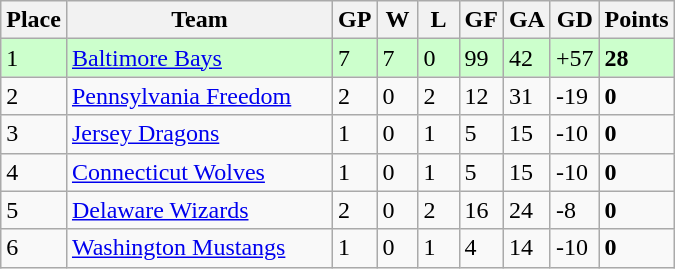<table class="wikitable">
<tr>
<th>Place</th>
<th style="width:170px;">Team</th>
<th width="20">GP</th>
<th width="20">W</th>
<th width="20">L</th>
<th width="20">GF</th>
<th width="20">GA</th>
<th width="25">GD</th>
<th>Points</th>
</tr>
<tr style="background:#cfc;">
<td>1</td>
<td><a href='#'>Baltimore Bays</a></td>
<td>7</td>
<td>7</td>
<td>0</td>
<td>99</td>
<td>42</td>
<td>+57</td>
<td><strong>28</strong></td>
</tr>
<tr>
<td>2</td>
<td><a href='#'>Pennsylvania Freedom</a></td>
<td>2</td>
<td>0</td>
<td>2</td>
<td>12</td>
<td>31</td>
<td>-19</td>
<td><strong>0</strong></td>
</tr>
<tr>
<td>3</td>
<td><a href='#'>Jersey Dragons</a></td>
<td>1</td>
<td>0</td>
<td>1</td>
<td>5</td>
<td>15</td>
<td>-10</td>
<td><strong>0</strong></td>
</tr>
<tr>
<td>4</td>
<td><a href='#'>Connecticut Wolves</a></td>
<td>1</td>
<td>0</td>
<td>1</td>
<td>5</td>
<td>15</td>
<td>-10</td>
<td><strong>0</strong></td>
</tr>
<tr>
<td>5</td>
<td><a href='#'>Delaware Wizards</a></td>
<td>2</td>
<td>0</td>
<td>2</td>
<td>16</td>
<td>24</td>
<td>-8</td>
<td><strong>0</strong></td>
</tr>
<tr>
<td>6</td>
<td><a href='#'>Washington Mustangs</a></td>
<td>1</td>
<td>0</td>
<td>1</td>
<td>4</td>
<td>14</td>
<td>-10</td>
<td><strong>0</strong></td>
</tr>
</table>
